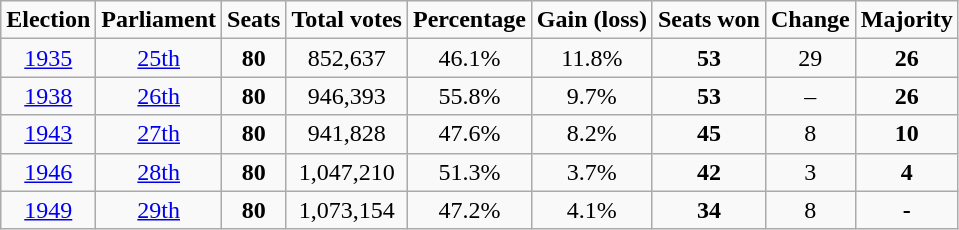<table class="wikitable">
<tr>
<td align=center><strong>Election</strong></td>
<td align=center><strong>Parliament</strong></td>
<td align=center><strong>Seats</strong></td>
<td align=center><strong>Total votes</strong></td>
<td align=center><strong>Percentage</strong></td>
<td align=center><strong>Gain (loss)</strong></td>
<td align=center><strong>Seats won</strong></td>
<td align=center><strong>Change</strong></td>
<td align=center><strong>Majority</strong></td>
</tr>
<tr>
<td align=center><a href='#'>1935</a></td>
<td align=center><a href='#'>25th</a></td>
<td align=center><strong>80</strong></td>
<td align=center>852,637</td>
<td align=center>46.1%</td>
<td align=center> 11.8%</td>
<td align=center><strong>53</strong></td>
<td align=center> 29</td>
<td align=center><strong>26</strong></td>
</tr>
<tr>
<td align=center><a href='#'>1938</a></td>
<td align=center><a href='#'>26th</a></td>
<td align=center><strong>80</strong></td>
<td align=center>946,393</td>
<td align=center>55.8%</td>
<td align=center> 9.7%</td>
<td align=center><strong>53</strong></td>
<td align=center>–</td>
<td align=center><strong>26</strong></td>
</tr>
<tr>
<td align=center><a href='#'>1943</a></td>
<td align=center><a href='#'>27th</a></td>
<td align=center><strong>80</strong></td>
<td align=center>941,828</td>
<td align=center>47.6%</td>
<td align=center> 8.2%</td>
<td align=center><strong>45</strong></td>
<td align=center> 8</td>
<td align=center><strong>10</strong></td>
</tr>
<tr>
<td align=center><a href='#'>1946</a></td>
<td align=center><a href='#'>28th</a></td>
<td align=center><strong>80</strong></td>
<td align=center>1,047,210</td>
<td align=center>51.3%</td>
<td align=center> 3.7%</td>
<td align=center><strong>42</strong></td>
<td align=center> 3</td>
<td align=center><strong>4</strong></td>
</tr>
<tr>
<td align=center><a href='#'>1949</a></td>
<td align=center><a href='#'>29th</a></td>
<td align=center><strong>80</strong></td>
<td align=center>1,073,154</td>
<td align=center>47.2%</td>
<td align=center> 4.1%</td>
<td align=center><strong>34</strong></td>
<td align=center> 8</td>
<td align=center><strong>-</strong></td>
</tr>
</table>
